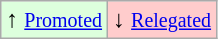<table class="wikitable" align="center">
<tr>
<td style="background:#ddffdd">↑ <small><a href='#'>Promoted</a></small></td>
<td style="background:#ffcccc">↓ <small><a href='#'>Relegated</a></small></td>
</tr>
</table>
